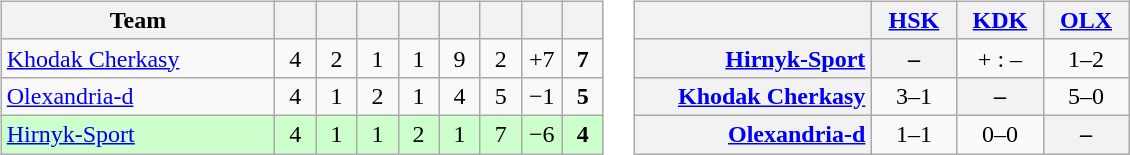<table>
<tr>
<td><br><table class="wikitable" style="text-align: center;">
<tr>
<th width=175>Team</th>
<th width=20></th>
<th width=20></th>
<th width=20></th>
<th width=20></th>
<th width=20></th>
<th width=20></th>
<th width=20></th>
<th width=20></th>
</tr>
<tr>
<td align=left><a href='#'>Khodak Cherkasy</a></td>
<td>4</td>
<td>2</td>
<td>1</td>
<td>1</td>
<td>9</td>
<td>2</td>
<td>+7</td>
<td><strong>7</strong></td>
</tr>
<tr>
<td align=left><a href='#'>Olexandria-d</a></td>
<td>4</td>
<td>1</td>
<td>2</td>
<td>1</td>
<td>4</td>
<td>5</td>
<td>−1</td>
<td><strong>5</strong></td>
</tr>
<tr bgcolor="ccffcc">
<td align=left><a href='#'>Hirnyk-Sport</a></td>
<td>4</td>
<td>1</td>
<td>1</td>
<td>2</td>
<td>1</td>
<td>7</td>
<td>−6</td>
<td><strong>4</strong></td>
</tr>
</table>
</td>
<td><br><table class="wikitable" style="text-align:center">
<tr>
<th width="150"> </th>
<th width="50"><a href='#'>HSK</a></th>
<th width="50"><a href='#'>KDK</a></th>
<th width="50"><a href='#'>OLX</a></th>
</tr>
<tr>
<th style="text-align:right;"><a href='#'>Hirnyk-Sport</a></th>
<th>–</th>
<td title="Hirnyk v Khodak">+ : –</td>
<td title="Hirnyk v Oleksandria">1–2</td>
</tr>
<tr>
<th style="text-align:right;"><a href='#'>Khodak Cherkasy</a></th>
<td title="Khodak v Oleksandria">3–1</td>
<th>–</th>
<td title="Khodak v Hirnyk">5–0</td>
</tr>
<tr>
<th style="text-align:right;"><a href='#'>Olexandria-d</a></th>
<td title="Oleksandria v Khodak">1–1</td>
<td title="Oleksandria v Hirnyk">0–0</td>
<th>–</th>
</tr>
</table>
</td>
</tr>
</table>
